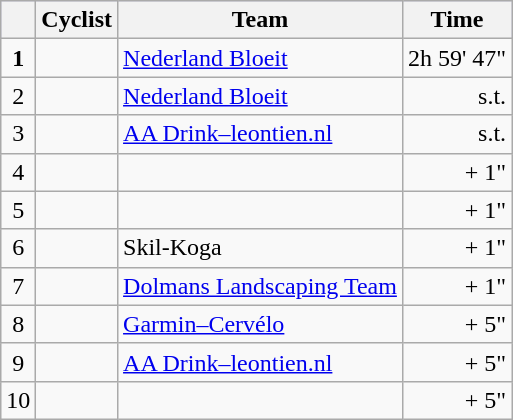<table class="wikitable">
<tr style="background:#ccccff;">
<th></th>
<th>Cyclist</th>
<th>Team</th>
<th>Time</th>
</tr>
<tr>
<td align=center><strong>1</strong></td>
<td></td>
<td><a href='#'>Nederland Bloeit</a></td>
<td align=right>2h 59' 47"</td>
</tr>
<tr>
<td align=center>2</td>
<td></td>
<td><a href='#'>Nederland Bloeit</a></td>
<td align=right>s.t.</td>
</tr>
<tr>
<td align=center>3</td>
<td></td>
<td><a href='#'>AA Drink–leontien.nl</a></td>
<td align=right>s.t.</td>
</tr>
<tr>
<td align=center>4</td>
<td></td>
<td></td>
<td align=right>+ 1"</td>
</tr>
<tr>
<td align=center>5</td>
<td></td>
<td></td>
<td align=right>+ 1"</td>
</tr>
<tr>
<td align=center>6</td>
<td></td>
<td>Skil-Koga</td>
<td align=right>+ 1"</td>
</tr>
<tr>
<td align=center>7</td>
<td></td>
<td><a href='#'>Dolmans Landscaping Team</a></td>
<td align=right>+ 1"</td>
</tr>
<tr>
<td align=center>8</td>
<td></td>
<td><a href='#'>Garmin–Cervélo</a></td>
<td align=right>+ 5"</td>
</tr>
<tr>
<td align=center>9</td>
<td></td>
<td><a href='#'>AA Drink–leontien.nl</a></td>
<td align=right>+ 5"</td>
</tr>
<tr>
<td align=center>10</td>
<td></td>
<td></td>
<td align=right>+ 5"</td>
</tr>
</table>
